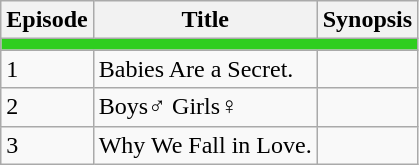<table class="wikitable">
<tr>
<th>Episode</th>
<th>Title</th>
<th>Synopsis</th>
</tr>
<tr>
<td colspan="4" bgcolor="#2FCE1F"></td>
</tr>
<tr>
<td>1</td>
<td>Babies Are a Secret.</td>
<td></td>
</tr>
<tr>
<td>2</td>
<td>Boys♂ Girls♀</td>
<td></td>
</tr>
<tr>
<td>3</td>
<td>Why We Fall in Love.</td>
<td></td>
</tr>
</table>
